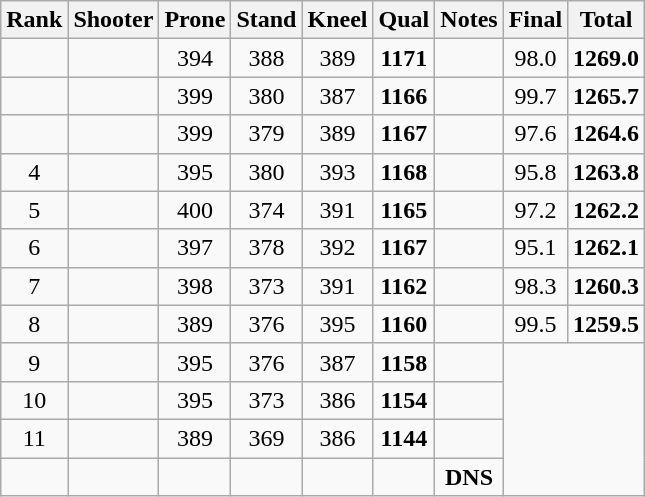<table class="wikitable sortable" style="text-align: center">
<tr>
<th>Rank</th>
<th>Shooter</th>
<th>Prone</th>
<th>Stand</th>
<th>Kneel</th>
<th>Qual</th>
<th>Notes</th>
<th>Final</th>
<th>Total</th>
</tr>
<tr>
<td></td>
<td align=left></td>
<td>394</td>
<td>388</td>
<td>389</td>
<td><strong>1171</strong></td>
<td></td>
<td>98.0</td>
<td><strong>1269.0</strong></td>
</tr>
<tr>
<td></td>
<td align=left></td>
<td>399</td>
<td>380</td>
<td>387</td>
<td><strong>1166</strong></td>
<td></td>
<td>99.7</td>
<td><strong>1265.7</strong></td>
</tr>
<tr>
<td></td>
<td align=left></td>
<td>399</td>
<td>379</td>
<td>389</td>
<td><strong>1167</strong></td>
<td></td>
<td>97.6</td>
<td><strong>1264.6</strong></td>
</tr>
<tr>
<td>4</td>
<td align=left></td>
<td>395</td>
<td>380</td>
<td>393</td>
<td><strong>1168</strong></td>
<td></td>
<td>95.8</td>
<td><strong>1263.8</strong></td>
</tr>
<tr>
<td>5</td>
<td align=left></td>
<td>400</td>
<td>374</td>
<td>391</td>
<td><strong>1165</strong></td>
<td></td>
<td>97.2</td>
<td><strong>1262.2</strong></td>
</tr>
<tr>
<td>6</td>
<td align=left></td>
<td>397</td>
<td>378</td>
<td>392</td>
<td><strong>1167</strong></td>
<td></td>
<td>95.1</td>
<td><strong>1262.1</strong></td>
</tr>
<tr>
<td>7</td>
<td align=left></td>
<td>398</td>
<td>373</td>
<td>391</td>
<td><strong>1162</strong></td>
<td></td>
<td>98.3</td>
<td><strong>1260.3</strong></td>
</tr>
<tr>
<td>8</td>
<td align=left></td>
<td>389</td>
<td>376</td>
<td>395</td>
<td><strong>1160</strong></td>
<td></td>
<td>99.5</td>
<td><strong>1259.5</strong></td>
</tr>
<tr>
<td>9</td>
<td align=left></td>
<td>395</td>
<td>376</td>
<td>387</td>
<td><strong>1158</strong></td>
<td></td>
</tr>
<tr>
<td>10</td>
<td align=left></td>
<td>395</td>
<td>373</td>
<td>386</td>
<td><strong>1154</strong></td>
<td></td>
</tr>
<tr>
<td>11</td>
<td align=left></td>
<td>389</td>
<td>369</td>
<td>386</td>
<td><strong>1144</strong></td>
<td></td>
</tr>
<tr>
<td></td>
<td align=left></td>
<td></td>
<td></td>
<td></td>
<td></td>
<td><strong>DNS</strong></td>
</tr>
</table>
